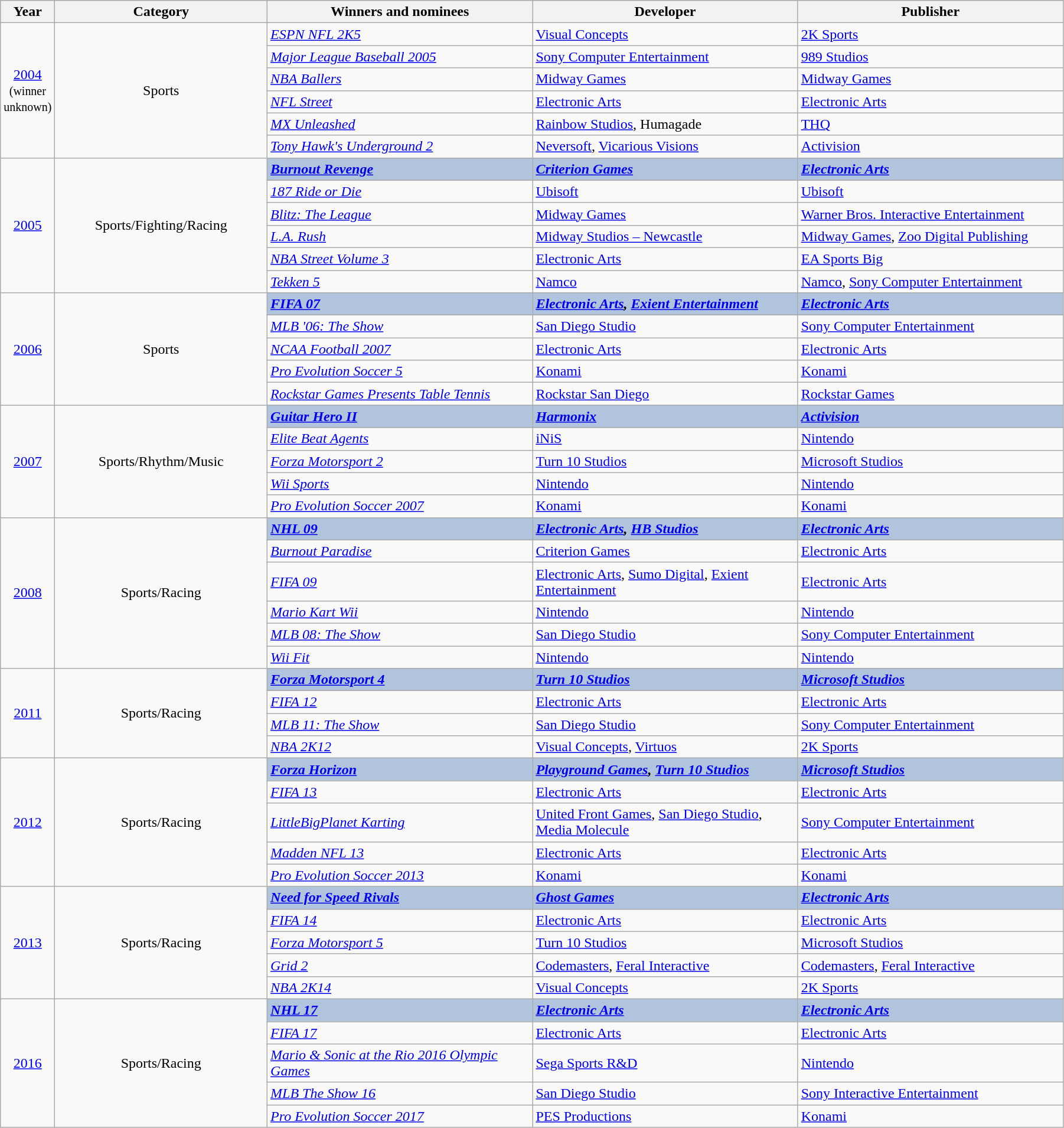<table class="wikitable" width="95%" cellpadding="5">
<tr>
<th width="5%">Year</th>
<th width="20%">Category</th>
<th width="25%">Winners and nominees</th>
<th width="25%">Developer</th>
<th width="25%">Publisher</th>
</tr>
<tr>
<td rowspan="6" style="text-align:center;"><a href='#'>2004</a><br><small>(winner unknown)</small></td>
<td rowspan="6" style="text-align:center;">Sports</td>
<td><em><a href='#'>ESPN NFL 2K5</a></em></td>
<td><a href='#'>Visual Concepts</a></td>
<td><a href='#'>2K Sports</a></td>
</tr>
<tr>
<td><em><a href='#'>Major League Baseball 2005</a></em></td>
<td><a href='#'>Sony Computer Entertainment</a></td>
<td><a href='#'>989 Studios</a></td>
</tr>
<tr>
<td><em><a href='#'>NBA Ballers</a></em></td>
<td><a href='#'>Midway Games</a></td>
<td><a href='#'>Midway Games</a></td>
</tr>
<tr>
<td><em><a href='#'>NFL Street</a></em></td>
<td><a href='#'>Electronic Arts</a></td>
<td><a href='#'>Electronic Arts</a></td>
</tr>
<tr>
<td><em><a href='#'>MX Unleashed</a></em></td>
<td><a href='#'>Rainbow Studios</a>, Humagade</td>
<td><a href='#'>THQ</a></td>
</tr>
<tr>
<td><em><a href='#'>Tony Hawk's Underground 2</a></em></td>
<td><a href='#'>Neversoft</a>, <a href='#'>Vicarious Visions</a></td>
<td><a href='#'>Activision</a></td>
</tr>
<tr>
<td rowspan="6" style="text-align:center;"><a href='#'>2005</a></td>
<td rowspan="6" style="text-align:center;">Sports/Fighting/Racing</td>
<td style="background:#B0C4DE;"><strong><em><a href='#'>Burnout Revenge</a></em></strong></td>
<td style="background:#B0C4DE;"><strong><em><a href='#'>Criterion Games</a></em></strong></td>
<td style="background:#B0C4DE;"><strong><em><a href='#'>Electronic Arts</a></em></strong></td>
</tr>
<tr>
<td><em><a href='#'>187 Ride or Die</a></em></td>
<td><a href='#'>Ubisoft</a></td>
<td><a href='#'>Ubisoft</a></td>
</tr>
<tr>
<td><em><a href='#'>Blitz: The League</a></em></td>
<td><a href='#'>Midway Games</a></td>
<td><a href='#'>Warner Bros. Interactive Entertainment</a></td>
</tr>
<tr>
<td><em><a href='#'>L.A. Rush</a></em></td>
<td><a href='#'>Midway Studios – Newcastle</a></td>
<td><a href='#'>Midway Games</a>, <a href='#'>Zoo Digital Publishing</a></td>
</tr>
<tr>
<td><em><a href='#'>NBA Street Volume 3</a></em></td>
<td><a href='#'>Electronic Arts</a></td>
<td><a href='#'>EA Sports Big</a></td>
</tr>
<tr>
<td><em><a href='#'>Tekken 5</a></em></td>
<td><a href='#'>Namco</a></td>
<td><a href='#'>Namco</a>, <a href='#'>Sony Computer Entertainment</a></td>
</tr>
<tr>
<td rowspan="5" style="text-align:center;"><a href='#'>2006</a></td>
<td rowspan="5" style="text-align:center;">Sports</td>
<td style="background:#B0C4DE;"><strong><em><a href='#'>FIFA 07</a></em></strong></td>
<td style="background:#B0C4DE;"><strong><em><a href='#'>Electronic Arts</a>, <a href='#'>Exient Entertainment</a></em></strong></td>
<td style="background:#B0C4DE;"><strong><em><a href='#'>Electronic Arts</a></em></strong></td>
</tr>
<tr>
<td><em><a href='#'>MLB '06: The Show</a></em></td>
<td><a href='#'>San Diego Studio</a></td>
<td><a href='#'>Sony Computer Entertainment</a></td>
</tr>
<tr>
<td><em><a href='#'>NCAA Football 2007</a></em></td>
<td><a href='#'>Electronic Arts</a></td>
<td><a href='#'>Electronic Arts</a></td>
</tr>
<tr>
<td><em><a href='#'>Pro Evolution Soccer 5</a></em></td>
<td><a href='#'>Konami</a></td>
<td><a href='#'>Konami</a></td>
</tr>
<tr>
<td><em><a href='#'>Rockstar Games Presents Table Tennis</a></em></td>
<td><a href='#'>Rockstar San Diego</a></td>
<td><a href='#'>Rockstar Games</a></td>
</tr>
<tr>
<td rowspan="5" style="text-align:center;"><a href='#'>2007</a></td>
<td rowspan="5" style="text-align:center;">Sports/Rhythm/Music</td>
<td style="background:#B0C4DE;"><strong><em><a href='#'>Guitar Hero II</a></em></strong></td>
<td style="background:#B0C4DE;"><strong><em><a href='#'>Harmonix</a></em></strong></td>
<td style="background:#B0C4DE;"><strong><em><a href='#'>Activision</a></em></strong></td>
</tr>
<tr>
<td><em><a href='#'>Elite Beat Agents</a></em></td>
<td><a href='#'>iNiS</a></td>
<td><a href='#'>Nintendo</a></td>
</tr>
<tr>
<td><em><a href='#'>Forza Motorsport 2</a></em></td>
<td><a href='#'>Turn 10 Studios</a></td>
<td><a href='#'>Microsoft Studios</a></td>
</tr>
<tr>
<td><em><a href='#'>Wii Sports</a></em></td>
<td><a href='#'>Nintendo</a></td>
<td><a href='#'>Nintendo</a></td>
</tr>
<tr>
<td><em><a href='#'>Pro Evolution Soccer 2007</a></em></td>
<td><a href='#'>Konami</a></td>
<td><a href='#'>Konami</a></td>
</tr>
<tr>
<td rowspan="6" style="text-align:center;"><a href='#'>2008</a></td>
<td rowspan="6" style="text-align:center;">Sports/Racing</td>
<td style="background:#B0C4DE;"><strong><em><a href='#'>NHL 09</a></em></strong></td>
<td style="background:#B0C4DE;"><strong><em><a href='#'>Electronic Arts</a>, <a href='#'>HB Studios</a></em></strong></td>
<td style="background:#B0C4DE;"><strong><em><a href='#'>Electronic Arts</a></em></strong></td>
</tr>
<tr>
<td><em><a href='#'>Burnout Paradise</a></em></td>
<td><a href='#'>Criterion Games</a></td>
<td><a href='#'>Electronic Arts</a></td>
</tr>
<tr>
<td><em><a href='#'>FIFA 09</a></em></td>
<td><a href='#'>Electronic Arts</a>, <a href='#'>Sumo Digital</a>, <a href='#'>Exient Entertainment</a></td>
<td><a href='#'>Electronic Arts</a></td>
</tr>
<tr>
<td><em><a href='#'>Mario Kart Wii</a></em></td>
<td><a href='#'>Nintendo</a></td>
<td><a href='#'>Nintendo</a></td>
</tr>
<tr>
<td><em><a href='#'>MLB 08: The Show</a></em></td>
<td><a href='#'>San Diego Studio</a></td>
<td><a href='#'>Sony Computer Entertainment</a></td>
</tr>
<tr>
<td><em><a href='#'>Wii Fit</a></em></td>
<td><a href='#'>Nintendo</a></td>
<td><a href='#'>Nintendo</a></td>
</tr>
<tr>
<td rowspan="4" style="text-align:center;"><a href='#'>2011</a></td>
<td rowspan="4" style="text-align:center;">Sports/Racing</td>
<td style="background:#B0C4DE;"><strong><em><a href='#'>Forza Motorsport 4</a></em></strong></td>
<td style="background:#B0C4DE;"><strong><em><a href='#'>Turn 10 Studios</a></em></strong></td>
<td style="background:#B0C4DE;"><strong><em><a href='#'>Microsoft Studios</a></em></strong></td>
</tr>
<tr>
<td><em><a href='#'>FIFA 12</a></em></td>
<td><a href='#'>Electronic Arts</a></td>
<td><a href='#'>Electronic Arts</a></td>
</tr>
<tr>
<td><em><a href='#'>MLB 11: The Show</a></em></td>
<td><a href='#'>San Diego Studio</a></td>
<td><a href='#'>Sony Computer Entertainment</a></td>
</tr>
<tr>
<td><em><a href='#'>NBA 2K12</a></em></td>
<td><a href='#'>Visual Concepts</a>, <a href='#'>Virtuos</a></td>
<td><a href='#'>2K Sports</a></td>
</tr>
<tr>
<td rowspan="5" style="text-align:center;"><a href='#'>2012</a></td>
<td rowspan="5" style="text-align:center;">Sports/Racing</td>
<td style="background:#B0C4DE;"><strong><em><a href='#'>Forza Horizon</a></em></strong></td>
<td style="background:#B0C4DE;"><strong><em><a href='#'>Playground Games</a>, <a href='#'>Turn 10 Studios</a></em></strong></td>
<td style="background:#B0C4DE;"><strong><em><a href='#'>Microsoft Studios</a></em></strong></td>
</tr>
<tr>
<td><em><a href='#'>FIFA 13</a></em></td>
<td><a href='#'>Electronic Arts</a></td>
<td><a href='#'>Electronic Arts</a></td>
</tr>
<tr>
<td><em><a href='#'>LittleBigPlanet Karting</a></em></td>
<td><a href='#'>United Front Games</a>, <a href='#'>San Diego Studio</a>, <a href='#'>Media Molecule</a></td>
<td><a href='#'>Sony Computer Entertainment</a></td>
</tr>
<tr>
<td><em><a href='#'>Madden NFL 13</a></em></td>
<td><a href='#'>Electronic Arts</a></td>
<td><a href='#'>Electronic Arts</a></td>
</tr>
<tr>
<td><em><a href='#'>Pro Evolution Soccer 2013</a></em></td>
<td><a href='#'>Konami</a></td>
<td><a href='#'>Konami</a></td>
</tr>
<tr>
<td rowspan="5" style="text-align:center;"><a href='#'>2013</a></td>
<td rowspan="5" style="text-align:center;">Sports/Racing</td>
<td style="background:#B0C4DE;"><strong><em><a href='#'>Need for Speed Rivals</a></em></strong></td>
<td style="background:#B0C4DE;"><strong><em><a href='#'>Ghost Games</a></em></strong></td>
<td style="background:#B0C4DE;"><strong><em><a href='#'>Electronic Arts</a></em></strong></td>
</tr>
<tr>
<td><em><a href='#'>FIFA 14</a></em></td>
<td><a href='#'>Electronic Arts</a></td>
<td><a href='#'>Electronic Arts</a></td>
</tr>
<tr>
<td><em><a href='#'>Forza Motorsport 5</a></em></td>
<td><a href='#'>Turn 10 Studios</a></td>
<td><a href='#'>Microsoft Studios</a></td>
</tr>
<tr>
<td><em><a href='#'>Grid 2</a></em></td>
<td><a href='#'>Codemasters</a>, <a href='#'>Feral Interactive</a></td>
<td><a href='#'>Codemasters</a>, <a href='#'>Feral Interactive</a></td>
</tr>
<tr>
<td><em><a href='#'>NBA 2K14</a></em></td>
<td><a href='#'>Visual Concepts</a></td>
<td><a href='#'>2K Sports</a></td>
</tr>
<tr>
<td rowspan="5" style="text-align:center;"><a href='#'>2016</a></td>
<td rowspan="5" style="text-align:center;">Sports/Racing</td>
<td style="background:#B0C4DE;"><strong><em><a href='#'>NHL 17</a></em></strong></td>
<td style="background:#B0C4DE;"><strong><em><a href='#'>Electronic Arts</a></em></strong></td>
<td style="background:#B0C4DE;"><strong><em><a href='#'>Electronic Arts</a></em></strong></td>
</tr>
<tr>
<td><em><a href='#'>FIFA 17</a></em></td>
<td><a href='#'>Electronic Arts</a></td>
<td><a href='#'>Electronic Arts</a></td>
</tr>
<tr>
<td><em><a href='#'>Mario & Sonic at the Rio 2016 Olympic Games</a></em></td>
<td><a href='#'>Sega Sports R&D</a></td>
<td><a href='#'>Nintendo</a></td>
</tr>
<tr>
<td><em><a href='#'>MLB The Show 16</a></em></td>
<td><a href='#'>San Diego Studio</a></td>
<td><a href='#'>Sony Interactive Entertainment</a></td>
</tr>
<tr>
<td><em><a href='#'>Pro Evolution Soccer 2017</a></em></td>
<td><a href='#'>PES Productions</a></td>
<td><a href='#'>Konami</a></td>
</tr>
</table>
